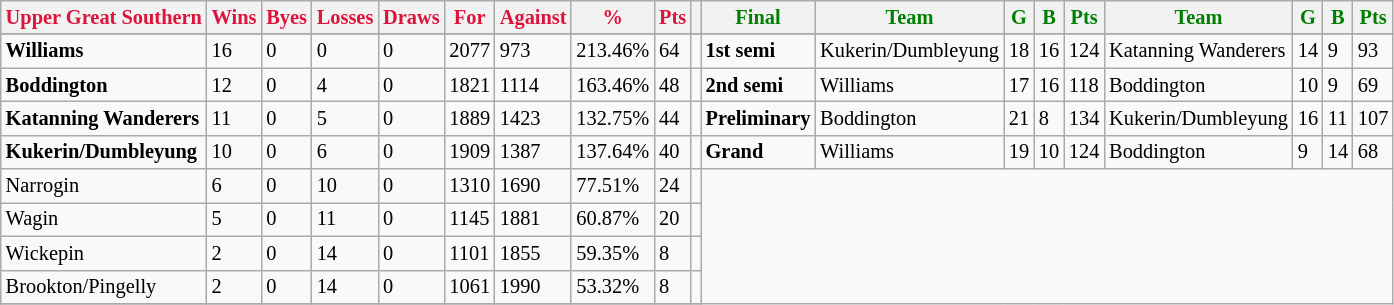<table style="font-size: 85%; text-align: left;" class="wikitable">
<tr>
<th style="color:crimson">Upper Great Southern</th>
<th style="color:crimson">Wins</th>
<th style="color:crimson">Byes</th>
<th style="color:crimson">Losses</th>
<th style="color:crimson">Draws</th>
<th style="color:crimson">For</th>
<th style="color:crimson">Against</th>
<th style="color:crimson">%</th>
<th style="color:crimson">Pts</th>
<th></th>
<th style="color:green">Final</th>
<th style="color:green">Team</th>
<th style="color:green">G</th>
<th style="color:green">B</th>
<th style="color:green">Pts</th>
<th style="color:green">Team</th>
<th style="color:green">G</th>
<th style="color:green">B</th>
<th style="color:green">Pts</th>
</tr>
<tr>
</tr>
<tr>
</tr>
<tr>
<td><strong>	Williams	</strong></td>
<td>16</td>
<td>0</td>
<td>0</td>
<td>0</td>
<td>2077</td>
<td>973</td>
<td>213.46%</td>
<td>64</td>
<td></td>
<td><strong>1st semi</strong></td>
<td>Kukerin/Dumbleyung</td>
<td>18</td>
<td>16</td>
<td>124</td>
<td>Katanning Wanderers</td>
<td>14</td>
<td>9</td>
<td>93</td>
</tr>
<tr>
<td><strong>	Boddington	</strong></td>
<td>12</td>
<td>0</td>
<td>4</td>
<td>0</td>
<td>1821</td>
<td>1114</td>
<td>163.46%</td>
<td>48</td>
<td></td>
<td><strong>2nd semi</strong></td>
<td>Williams</td>
<td>17</td>
<td>16</td>
<td>118</td>
<td>Boddington</td>
<td>10</td>
<td>9</td>
<td>69</td>
</tr>
<tr>
<td><strong>	Katanning Wanderers	</strong></td>
<td>11</td>
<td>0</td>
<td>5</td>
<td>0</td>
<td>1889</td>
<td>1423</td>
<td>132.75%</td>
<td>44</td>
<td></td>
<td><strong>Preliminary</strong></td>
<td>Boddington</td>
<td>21</td>
<td>8</td>
<td>134</td>
<td>Kukerin/Dumbleyung</td>
<td>16</td>
<td>11</td>
<td>107</td>
</tr>
<tr>
<td><strong>	Kukerin/Dumbleyung	</strong></td>
<td>10</td>
<td>0</td>
<td>6</td>
<td>0</td>
<td>1909</td>
<td>1387</td>
<td>137.64%</td>
<td>40</td>
<td></td>
<td><strong>Grand</strong></td>
<td>Williams</td>
<td>19</td>
<td>10</td>
<td>124</td>
<td>Boddington</td>
<td>9</td>
<td>14</td>
<td>68</td>
</tr>
<tr>
<td>Narrogin</td>
<td>6</td>
<td>0</td>
<td>10</td>
<td>0</td>
<td>1310</td>
<td>1690</td>
<td>77.51%</td>
<td>24</td>
<td></td>
</tr>
<tr>
<td>Wagin</td>
<td>5</td>
<td>0</td>
<td>11</td>
<td>0</td>
<td>1145</td>
<td>1881</td>
<td>60.87%</td>
<td>20</td>
<td></td>
</tr>
<tr>
<td>Wickepin</td>
<td>2</td>
<td>0</td>
<td>14</td>
<td>0</td>
<td>1101</td>
<td>1855</td>
<td>59.35%</td>
<td>8</td>
<td></td>
</tr>
<tr>
<td>Brookton/Pingelly</td>
<td>2</td>
<td>0</td>
<td>14</td>
<td>0</td>
<td>1061</td>
<td>1990</td>
<td>53.32%</td>
<td>8</td>
<td></td>
</tr>
<tr>
</tr>
</table>
